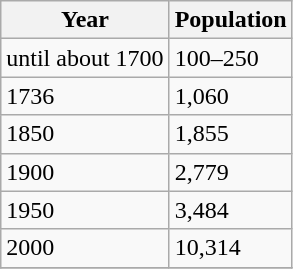<table class="wikitable">
<tr>
<th>Year</th>
<th>Population</th>
</tr>
<tr>
<td>until about 1700</td>
<td>100–250</td>
</tr>
<tr>
<td>1736</td>
<td>1,060</td>
</tr>
<tr>
<td>1850</td>
<td>1,855</td>
</tr>
<tr>
<td>1900</td>
<td>2,779</td>
</tr>
<tr>
<td>1950</td>
<td>3,484</td>
</tr>
<tr>
<td>2000</td>
<td>10,314</td>
</tr>
<tr>
</tr>
</table>
